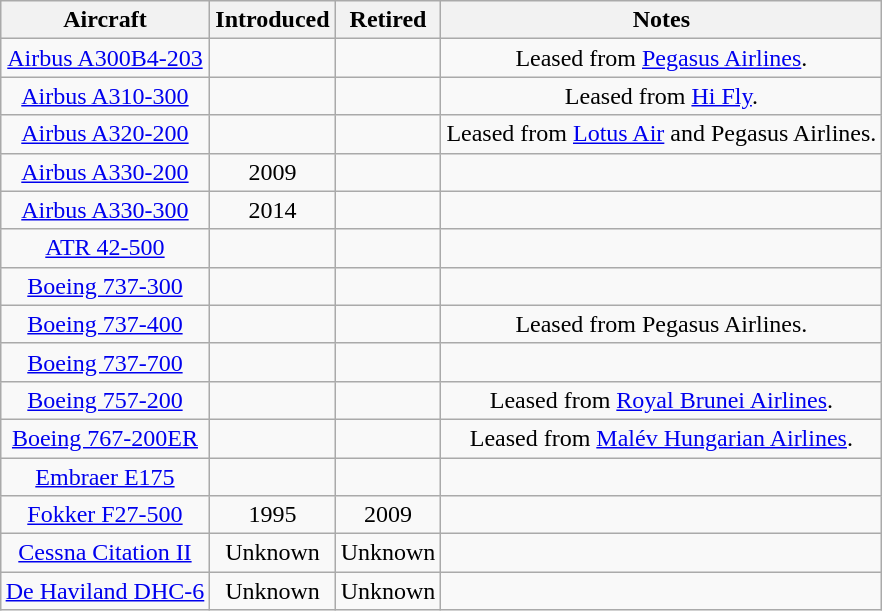<table class="wikitable" style="text-align:center; margin:auto;">
<tr>
<th>Aircraft</th>
<th>Introduced</th>
<th>Retired</th>
<th class="unsortable">Notes</th>
</tr>
<tr>
<td><a href='#'>Airbus A300B4-203</a></td>
<td></td>
<td></td>
<td>Leased from <a href='#'>Pegasus Airlines</a>.</td>
</tr>
<tr>
<td><a href='#'>Airbus A310-300</a></td>
<td></td>
<td></td>
<td>Leased from <a href='#'>Hi Fly</a>.</td>
</tr>
<tr>
<td><a href='#'>Airbus A320-200</a></td>
<td></td>
<td></td>
<td>Leased from <a href='#'>Lotus Air</a> and Pegasus Airlines.</td>
</tr>
<tr>
<td><a href='#'>Airbus A330-200</a></td>
<td>2009</td>
<td></td>
<td></td>
</tr>
<tr>
<td><a href='#'>Airbus A330-300</a></td>
<td>2014</td>
<td></td>
<td></td>
</tr>
<tr>
<td><a href='#'>ATR 42-500</a></td>
<td></td>
<td></td>
<td></td>
</tr>
<tr>
<td><a href='#'>Boeing 737-300</a></td>
<td></td>
<td></td>
<td></td>
</tr>
<tr>
<td><a href='#'>Boeing 737-400</a></td>
<td></td>
<td></td>
<td>Leased from Pegasus Airlines.</td>
</tr>
<tr>
<td><a href='#'>Boeing 737-700</a></td>
<td></td>
<td></td>
<td></td>
</tr>
<tr>
<td><a href='#'>Boeing 757-200</a></td>
<td></td>
<td></td>
<td>Leased from <a href='#'>Royal Brunei Airlines</a>.</td>
</tr>
<tr>
<td><a href='#'>Boeing 767-200ER</a></td>
<td></td>
<td></td>
<td>Leased from <a href='#'>Malév Hungarian Airlines</a>.</td>
</tr>
<tr>
<td><a href='#'>Embraer E175</a></td>
<td></td>
<td></td>
<td></td>
</tr>
<tr>
<td><a href='#'>Fokker F27-500</a></td>
<td>1995</td>
<td>2009</td>
<td></td>
</tr>
<tr>
<td><a href='#'>Cessna Citation II</a></td>
<td>Unknown</td>
<td>Unknown</td>
<td></td>
</tr>
<tr>
<td><a href='#'>De Haviland DHC-6</a></td>
<td>Unknown</td>
<td>Unknown</td>
<td></td>
</tr>
</table>
